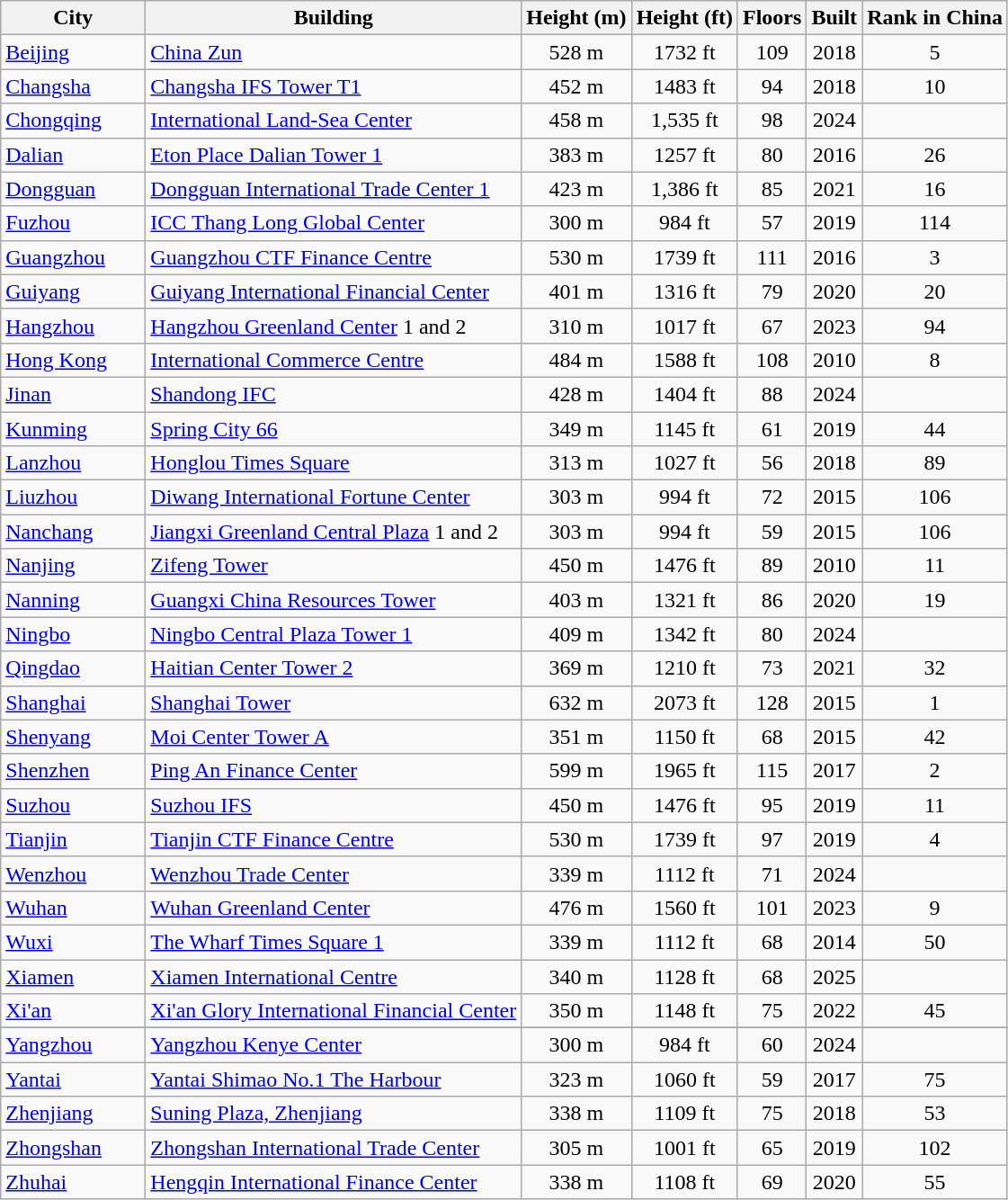<table class="wikitable sortable">
<tr>
<th width="100">City</th>
<th>Building</th>
<th>Height (m)</th>
<th>Height (ft)</th>
<th>Floors</th>
<th>Built</th>
<th>Rank in China</th>
</tr>
<tr>
<td><a href='#'>Beijing</a></td>
<td><a href='#'>China Zun</a></td>
<td style="text-align: center;">528 m</td>
<td style="text-align: center;">1732 ft</td>
<td style="text-align: center;">109</td>
<td style="text-align: center;">2018</td>
<td style="text-align: center;">5</td>
</tr>
<tr>
<td><a href='#'>Changsha</a></td>
<td><a href='#'>Changsha IFS Tower T1</a></td>
<td style="text-align: center;">452 m</td>
<td style="text-align: center;">1483 ft</td>
<td style="text-align: center;">94</td>
<td style="text-align: center;">2018</td>
<td style="text-align: center;">10</td>
</tr>
<tr>
<td><a href='#'>Chongqing</a></td>
<td><a href='#'>International Land-Sea Center</a></td>
<td style="text-align: center;">458 m</td>
<td style="text-align: center;">1,535 ft</td>
<td style="text-align: center;">98</td>
<td style="text-align: center;">2024</td>
<td style="text-align: center;"></td>
</tr>
<tr>
<td><a href='#'>Dalian</a></td>
<td><a href='#'>Eton Place Dalian Tower 1</a></td>
<td style="text-align: center;">383 m</td>
<td style="text-align: center;">1257 ft</td>
<td style="text-align: center;">80</td>
<td style="text-align: center;">2016</td>
<td style="text-align: center;">26</td>
</tr>
<tr>
<td><a href='#'>Dongguan</a></td>
<td><a href='#'>Dongguan International Trade Center 1</a></td>
<td style="text-align: center;">423 m</td>
<td style="text-align: center;">1,386 ft</td>
<td style="text-align: center;">85</td>
<td style="text-align: center;">2021</td>
<td style="text-align: center;">16</td>
</tr>
<tr>
<td><a href='#'>Fuzhou</a></td>
<td><a href='#'>ICC Thang Long Global Center</a></td>
<td style="text-align: center;">300 m</td>
<td style="text-align: center;">984 ft</td>
<td style="text-align: center;">57</td>
<td style="text-align: center;">2019</td>
<td style="text-align: center;">114</td>
</tr>
<tr>
<td><a href='#'>Guangzhou</a></td>
<td><a href='#'>Guangzhou CTF Finance Centre</a></td>
<td style="text-align: center;">530 m</td>
<td style="text-align: center;">1739 ft</td>
<td style="text-align: center;">111</td>
<td style="text-align: center;">2016</td>
<td style="text-align: center;">3</td>
</tr>
<tr>
<td><a href='#'>Guiyang</a></td>
<td><a href='#'>Guiyang International Financial Center</a></td>
<td style="text-align: center;">401 m</td>
<td style="text-align: center;">1316 ft</td>
<td style="text-align: center;">79</td>
<td style="text-align: center;">2020</td>
<td style="text-align: center;">20</td>
</tr>
<tr>
<td><a href='#'>Hangzhou</a></td>
<td><a href='#'>Hangzhou Greenland Center</a> 1 and 2</td>
<td style="text-align: center;">310 m</td>
<td style="text-align: center;">1017 ft</td>
<td style="text-align: center;">67</td>
<td style="text-align: center;">2023</td>
<td style="text-align: center;">94</td>
</tr>
<tr>
<td><a href='#'>Hong Kong</a></td>
<td><a href='#'>International Commerce Centre</a></td>
<td style="text-align: center;">484 m</td>
<td style="text-align: center;">1588 ft</td>
<td style="text-align: center;">108</td>
<td style="text-align: center;">2010</td>
<td style="text-align: center;">8</td>
</tr>
<tr>
<td><a href='#'>Jinan</a></td>
<td><a href='#'>Shandong IFC</a></td>
<td style="text-align: center;">428 m</td>
<td style="text-align: center;">1404 ft</td>
<td style="text-align: center;">88</td>
<td style="text-align: center;">2024</td>
<td style="text-align: center;"></td>
</tr>
<tr>
<td><a href='#'>Kunming</a></td>
<td><a href='#'>Spring City 66</a></td>
<td style="text-align: center;">349 m</td>
<td style="text-align: center;">1145 ft</td>
<td style="text-align: center;">61</td>
<td style="text-align: center;">2019</td>
<td style="text-align: center;">44</td>
</tr>
<tr>
<td><a href='#'>Lanzhou</a></td>
<td><a href='#'>Honglou Times Square</a></td>
<td style="text-align: center;">313 m</td>
<td style="text-align: center;">1027 ft</td>
<td style="text-align: center;">56</td>
<td style="text-align: center;">2018</td>
<td style="text-align: center;">89</td>
</tr>
<tr>
<td><a href='#'>Liuzhou</a></td>
<td><a href='#'>Diwang International Fortune Center</a></td>
<td style="text-align: center;">303 m</td>
<td style="text-align: center;">994 ft</td>
<td style="text-align: center;">72</td>
<td style="text-align: center;">2015</td>
<td style="text-align: center;">106</td>
</tr>
<tr>
<td><a href='#'>Nanchang</a></td>
<td><a href='#'>Jiangxi Greenland Central Plaza</a> 1 and 2</td>
<td style="text-align: center;">303 m</td>
<td style="text-align: center;">994 ft</td>
<td style="text-align: center;">59</td>
<td style="text-align: center;">2015</td>
<td style="text-align: center;">106</td>
</tr>
<tr>
<td><a href='#'>Nanjing</a></td>
<td><a href='#'>Zifeng Tower</a></td>
<td style="text-align: center;">450 m</td>
<td style="text-align: center;">1476 ft</td>
<td style="text-align: center;">89</td>
<td style="text-align: center;">2010</td>
<td style="text-align: center;">11</td>
</tr>
<tr>
<td><a href='#'>Nanning</a></td>
<td><a href='#'>Guangxi China Resources Tower</a></td>
<td style="text-align: center;">403 m</td>
<td style="text-align: center;">1321 ft</td>
<td style="text-align: center;">86</td>
<td style="text-align: center;">2020</td>
<td style="text-align: center;">19</td>
</tr>
<tr>
<td><a href='#'>Ningbo</a></td>
<td><a href='#'>Ningbo Central Plaza Tower 1</a></td>
<td style="text-align: center;">409 m</td>
<td style="text-align: center;">1342 ft</td>
<td style="text-align: center;">80</td>
<td style="text-align: center;">2024</td>
<td style="text-align: center;"></td>
</tr>
<tr>
<td><a href='#'>Qingdao</a></td>
<td><a href='#'>Haitian Center Tower 2</a></td>
<td style="text-align: center;">369 m</td>
<td style="text-align: center;">1210 ft</td>
<td style="text-align: center;">73</td>
<td style="text-align: center;">2021</td>
<td style="text-align: center;">32</td>
</tr>
<tr>
<td><a href='#'>Shanghai</a></td>
<td><a href='#'>Shanghai Tower</a></td>
<td style="text-align: center;">632 m</td>
<td style="text-align: center;">2073 ft</td>
<td style="text-align: center;">128</td>
<td style="text-align: center;">2015</td>
<td style="text-align: center;">1</td>
</tr>
<tr>
<td><a href='#'>Shenyang</a></td>
<td><a href='#'>Moi Center Tower A</a></td>
<td style="text-align: center;">351 m</td>
<td style="text-align: center;">1150 ft</td>
<td style="text-align: center;">68</td>
<td style="text-align: center;">2015</td>
<td style="text-align: center;">42</td>
</tr>
<tr>
<td><a href='#'>Shenzhen</a></td>
<td><a href='#'>Ping An Finance Center</a></td>
<td style="text-align: center;">599 m</td>
<td style="text-align: center;">1965 ft</td>
<td style="text-align: center;">115</td>
<td style="text-align: center;">2017</td>
<td style="text-align: center;">2</td>
</tr>
<tr>
<td><a href='#'>Suzhou</a></td>
<td><a href='#'>Suzhou IFS</a></td>
<td style="text-align: center;">450 m</td>
<td style="text-align: center;">1476 ft</td>
<td style="text-align: center;">95</td>
<td style="text-align: center;">2019</td>
<td style="text-align: center;">11</td>
</tr>
<tr>
<td><a href='#'>Tianjin</a></td>
<td><a href='#'>Tianjin CTF Finance Centre</a></td>
<td style="text-align: center;">530 m</td>
<td style="text-align: center;">1739 ft</td>
<td style="text-align: center;">97</td>
<td style="text-align: center;">2019</td>
<td style="text-align: center;">4</td>
</tr>
<tr>
<td><a href='#'>Wenzhou</a></td>
<td><a href='#'>Wenzhou Trade Center</a></td>
<td style="text-align: center;">339 m</td>
<td style="text-align: center;">1112 ft</td>
<td style="text-align: center;">71</td>
<td style="text-align: center;">2024</td>
<td style="text-align: center;"></td>
</tr>
<tr>
<td><a href='#'>Wuhan</a></td>
<td><a href='#'>Wuhan Greenland Center</a></td>
<td style="text-align: center;">476 m</td>
<td style="text-align: center;">1560 ft</td>
<td style="text-align: center;">101</td>
<td style="text-align: center;">2023</td>
<td style="text-align: center;">9</td>
</tr>
<tr>
<td><a href='#'>Wuxi</a></td>
<td><a href='#'>The Wharf Times Square 1</a></td>
<td style="text-align: center;">339 m</td>
<td style="text-align: center;">1112 ft</td>
<td style="text-align: center;">68</td>
<td style="text-align: center;">2014</td>
<td style="text-align: center;">50</td>
</tr>
<tr>
<td><a href='#'>Xiamen</a></td>
<td><a href='#'>Xiamen International Centre</a></td>
<td style="text-align: center;">340 m</td>
<td style="text-align: center;">1128 ft</td>
<td style="text-align: center;">68</td>
<td style="text-align: center;">2025</td>
<td style="text-align: center;"></td>
</tr>
<tr>
<td><a href='#'>Xi'an</a></td>
<td><a href='#'>Xi'an Glory International Financial Center</a></td>
<td style="text-align: center;">350 m</td>
<td style="text-align: center;">1148 ft</td>
<td style="text-align: center;">75</td>
<td style="text-align: center;">2022</td>
<td style="text-align: center;">45</td>
</tr>
<tr>
</tr>
<tr>
<td><a href='#'>Yangzhou</a></td>
<td><a href='#'>Yangzhou Kenye Center</a></td>
<td style="text-align: center;">300 m</td>
<td style="text-align: center;">984 ft</td>
<td style="text-align: center;">60</td>
<td style="text-align: center;">2024</td>
<td style="text-align: center;"></td>
</tr>
<tr>
<td><a href='#'>Yantai</a></td>
<td><a href='#'>Yantai Shimao No.1 The Harbour</a></td>
<td style="text-align: center;">323 m</td>
<td style="text-align: center;">1060 ft</td>
<td style="text-align: center;">59</td>
<td style="text-align: center;">2017</td>
<td style="text-align: center;">75</td>
</tr>
<tr>
<td><a href='#'>Zhenjiang</a></td>
<td><a href='#'>Suning Plaza, Zhenjiang</a></td>
<td style="text-align: center;">338 m</td>
<td style="text-align: center;">1109 ft</td>
<td style="text-align: center;">75</td>
<td style="text-align: center;">2018</td>
<td style="text-align: center;">53</td>
</tr>
<tr>
<td><a href='#'>Zhongshan</a></td>
<td><a href='#'>Zhongshan International Trade Center</a></td>
<td style="text-align: center;">305 m</td>
<td style="text-align: center;">1001 ft</td>
<td style="text-align: center;">65</td>
<td style="text-align: center;">2019</td>
<td style="text-align: center;">102</td>
</tr>
<tr>
<td><a href='#'>Zhuhai</a></td>
<td><a href='#'>Hengqin International Finance Center</a></td>
<td style="text-align: center;">338 m</td>
<td style="text-align: center;">1108 ft</td>
<td style="text-align: center;">69</td>
<td style="text-align: center;">2020</td>
<td style="text-align: center;">55</td>
</tr>
</table>
